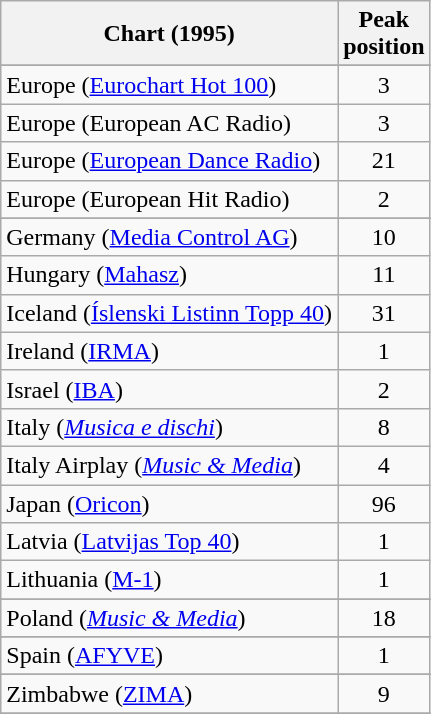<table class="wikitable sortable">
<tr>
<th>Chart (1995)</th>
<th>Peak<br>position</th>
</tr>
<tr>
</tr>
<tr>
</tr>
<tr>
</tr>
<tr>
</tr>
<tr>
</tr>
<tr>
<td>Europe (<a href='#'>Eurochart Hot 100</a>)</td>
<td style="text-align:center;">3</td>
</tr>
<tr>
<td>Europe (European AC Radio)</td>
<td style="text-align:center;">3</td>
</tr>
<tr>
<td>Europe (<a href='#'>European Dance Radio</a>)</td>
<td style="text-align:center;">21</td>
</tr>
<tr>
<td>Europe (European Hit Radio)</td>
<td align="center">2</td>
</tr>
<tr>
</tr>
<tr>
</tr>
<tr>
<td>Germany (<a href='#'>Media Control AG</a>)</td>
<td style="text-align:center;">10</td>
</tr>
<tr>
<td>Hungary (<a href='#'>Mahasz</a>)</td>
<td style="text-align:center;">11</td>
</tr>
<tr>
<td>Iceland (<a href='#'>Íslenski Listinn Topp 40</a>)</td>
<td style="text-align:center;">31</td>
</tr>
<tr>
<td>Ireland (<a href='#'>IRMA</a>)</td>
<td style="text-align:center;">1</td>
</tr>
<tr>
<td>Israel (<a href='#'>IBA</a>)</td>
<td style="text-align:center;">2</td>
</tr>
<tr>
<td>Italy (<em><a href='#'>Musica e dischi</a></em>)</td>
<td style="text-align:center;">8</td>
</tr>
<tr>
<td>Italy Airplay (<em><a href='#'>Music & Media</a></em>)</td>
<td style="text-align:center;">4</td>
</tr>
<tr>
<td>Japan (<a href='#'>Oricon</a>)</td>
<td style="text-align:center;">96</td>
</tr>
<tr>
<td>Latvia (<a href='#'>Latvijas Top 40</a>)</td>
<td align="center">1</td>
</tr>
<tr>
<td>Lithuania (<a href='#'>M-1</a>)</td>
<td style="text-align:center;">1</td>
</tr>
<tr>
</tr>
<tr>
</tr>
<tr>
</tr>
<tr>
<td>Poland (<em><a href='#'>Music & Media</a></em>)</td>
<td style="text-align:center;">18</td>
</tr>
<tr>
</tr>
<tr>
<td>Spain (<a href='#'>AFYVE</a>)</td>
<td style="text-align:center;">1</td>
</tr>
<tr>
</tr>
<tr>
</tr>
<tr>
</tr>
<tr>
<td>Zimbabwe (<a href='#'>ZIMA</a>)</td>
<td align="center">9</td>
</tr>
<tr>
</tr>
</table>
